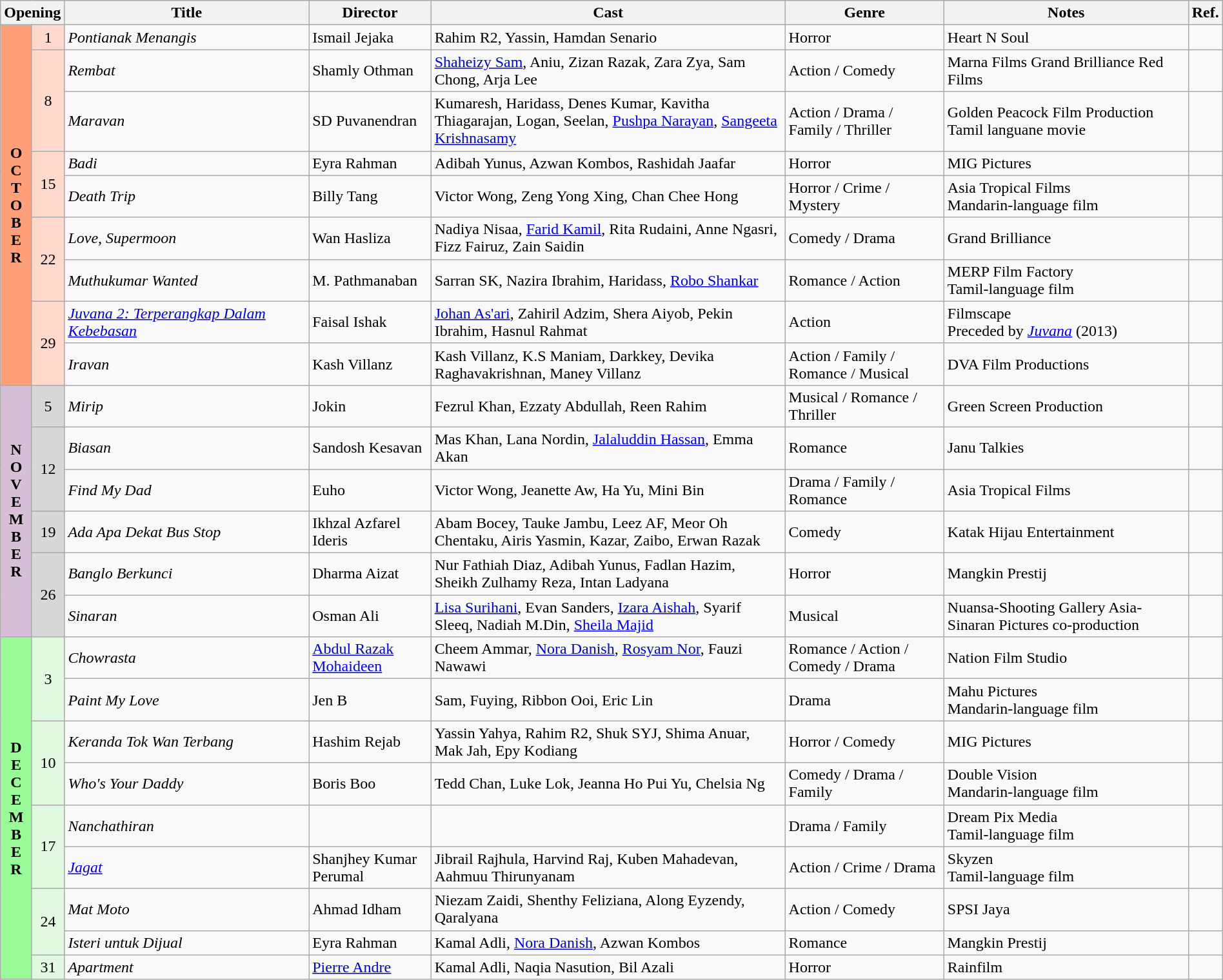<table class="wikitable" width="100%">
<tr>
<th colspan="2">Opening</th>
<th style="width:20%;">Title</th>
<th style="width:10%;">Director</th>
<th>Cast</th>
<th style="width:13%">Genre</th>
<th style="width:20%">Notes</th>
<th>Ref.</th>
</tr>
<tr>
<th rowspan=9 style="text-align:center; background:#ffa07a;">O<br>C<br>T<br>O<br>B<br>E<br>R</th>
<td rowspan=1 style="text-align:center; background:#ffdacc;">1</td>
<td><em>Pontianak Menangis</em></td>
<td>Ismail Jejaka</td>
<td>Rahim R2, Yassin, Hamdan Senario</td>
<td>Horror</td>
<td>Heart N Soul</td>
<td></td>
</tr>
<tr>
<td rowspan=2 style="text-align:center; background:#ffdacc;">8</td>
<td><em>Rembat</em></td>
<td>Shamly Othman</td>
<td><a href='#'>Shaheizy Sam</a>, Aniu, Zizan Razak, Zara Zya, Sam Chong, Arja Lee</td>
<td>Action / Comedy</td>
<td>Marna Films Grand Brilliance Red Films</td>
<td></td>
</tr>
<tr>
<td><em>Maravan</em></td>
<td>SD Puvanendran</td>
<td>Kumaresh, Haridass, Denes Kumar, Kavitha Thiagarajan, Logan, Seelan, <a href='#'>Pushpa Narayan</a>, <a href='#'>Sangeeta Krishnasamy</a></td>
<td>Action / Drama / Family / Thriller</td>
<td>Golden Peacock Film Production <br> Tamil languane movie</td>
<td></td>
</tr>
<tr>
<td rowspan=2 style="text-align:center; background:#ffdacc;">15</td>
<td><em>Badi</em></td>
<td>Eyra Rahman</td>
<td>Adibah Yunus, Azwan Kombos, Rashidah Jaafar</td>
<td>Horror</td>
<td>MIG Pictures</td>
<td></td>
</tr>
<tr>
<td><em>Death Trip</em></td>
<td>Billy Tang</td>
<td>Victor Wong, Zeng Yong Xing, Chan Chee Hong</td>
<td>Horror / Crime / Mystery</td>
<td>Asia Tropical Films<br>Mandarin-language film</td>
<td></td>
</tr>
<tr>
<td rowspan=2 style="text-align:center; background:#ffdacc;">22</td>
<td><em>Love, Supermoon</em></td>
<td>Wan Hasliza</td>
<td>Nadiya Nisaa, <a href='#'>Farid Kamil</a>, Rita Rudaini, Anne Ngasri, Fizz Fairuz, Zain Saidin</td>
<td>Comedy / Drama</td>
<td>Grand Brilliance</td>
<td></td>
</tr>
<tr>
<td><em>Muthukumar Wanted</em></td>
<td>M. Pathmanaban</td>
<td>Sarran SK, Nazira Ibrahim, Haridass, <a href='#'>Robo Shankar</a></td>
<td>Romance / Action</td>
<td>MERP Film Factory<br>Tamil-language film</td>
<td></td>
</tr>
<tr>
<td rowspan=2 style="text-align:center; background:#ffdacc;">29</td>
<td><em><a href='#'>Juvana 2: Terperangkap Dalam Kebebasan</a></em></td>
<td>Faisal Ishak</td>
<td><a href='#'>Johan As'ari</a>, Zahiril Adzim, Shera Aiyob, Pekin Ibrahim, Hasnul Rahmat</td>
<td>Action</td>
<td>Filmscape<br>Preceded by <em><a href='#'>Juvana</a></em> (2013)</td>
<td></td>
</tr>
<tr>
<td><em>Iravan</em></td>
<td>Kash Villanz</td>
<td>Kash Villanz, K.S Maniam, Darkkey, Devika Raghavakrishnan, Maney Villanz</td>
<td>Action / Family / Romance / Musical</td>
<td>DVA Film Productions</td>
<td></td>
</tr>
<tr>
<th rowspan=6 style="text-align:center; background:thistle;">N<br>O<br>V<br>E<br>M<br>B<br>E<br>R</th>
<td rowspan=1 style="text-align:center; background:#d8d8d8;">5</td>
<td><em>Mirip</em></td>
<td>Jokin</td>
<td>Fezrul Khan, Ezzaty Abdullah, Reen Rahim</td>
<td>Musical / Romance / Thriller</td>
<td>Green Screen Production</td>
<td></td>
</tr>
<tr>
<td rowspan=2 style="text-align:center; background:#d8d8d8;">12</td>
<td><em>Biasan</em></td>
<td>Sandosh Kesavan</td>
<td>Mas Khan, Lana Nordin, <a href='#'>Jalaluddin Hassan</a>, Emma Akan</td>
<td>Romance</td>
<td>Janu Talkies</td>
<td></td>
</tr>
<tr>
<td><em>Find My Dad</em></td>
<td>Euho</td>
<td>Victor Wong, Jeanette Aw, Ha Yu, Mini Bin</td>
<td>Drama / Family / Romance</td>
<td>Asia Tropical Films</td>
<td></td>
</tr>
<tr>
<td rowspan=1 style="text-align:center; background:#d8d8d8;">19</td>
<td><em>Ada Apa Dekat Bus Stop</em></td>
<td>Ikhzal Azfarel Ideris</td>
<td>Abam Bocey, Tauke Jambu, Leez AF, Meor Oh Chentaku, Airis Yasmin, Kazar, Zaibo, Erwan Razak</td>
<td>Comedy</td>
<td>Katak Hijau Entertainment</td>
<td></td>
</tr>
<tr>
<td rowspan=2 style="text-align:center; background:#d8d8d8;">26</td>
<td><em>Banglo Berkunci</em></td>
<td>Dharma Aizat</td>
<td>Nur Fathiah Diaz, Adibah Yunus, Fadlan Hazim, Sheikh Zulhamy Reza, Intan Ladyana</td>
<td>Horror</td>
<td>Mangkin Prestij</td>
<td></td>
</tr>
<tr>
<td><em>Sinaran</em></td>
<td>Osman Ali</td>
<td><a href='#'>Lisa Surihani</a>, Evan Sanders, <a href='#'>Izara Aishah</a>, Syarif Sleeq, Nadiah M.Din, <a href='#'>Sheila Majid</a></td>
<td>Musical</td>
<td>Nuansa-Shooting Gallery Asia-Sinaran Pictures co-production</td>
<td></td>
</tr>
<tr>
<th rowspan=9 style="text-align:center; background:#98fb98;">D<br>E<br>C<br>E<br>M<br>B<br>E<br>R</th>
<td rowspan=2 style="text-align:center; background:#e0f9e0;">3</td>
<td><em>Chowrasta</em></td>
<td><a href='#'>Abdul Razak Mohaideen</a></td>
<td>Cheem Ammar, <a href='#'>Nora Danish</a>, <a href='#'>Rosyam Nor</a>, Fauzi Nawawi</td>
<td>Romance / Action / Comedy / Drama</td>
<td>Nation Film Studio</td>
<td></td>
</tr>
<tr>
<td><em>Paint My Love</em></td>
<td>Jen B</td>
<td>Sam, Fuying, Ribbon Ooi, Eric Lin</td>
<td>Drama</td>
<td>Mahu Pictures<br>Mandarin-language film</td>
<td></td>
</tr>
<tr>
<td rowspan=2 style="text-align:center; background:#e0f9e0;">10</td>
<td><em>Keranda Tok Wan Terbang</em></td>
<td>Hashim Rejab</td>
<td>Yassin Yahya, Rahim R2, Shuk SYJ, Shima Anuar, Mak Jah, Epy Kodiang</td>
<td>Horror / Comedy</td>
<td>MIG Pictures</td>
<td></td>
</tr>
<tr>
<td><em>Who's Your Daddy</em></td>
<td>Boris Boo</td>
<td>Tedd Chan, Luke Lok, Jeanna Ho Pui Yu, Chelsia Ng</td>
<td>Comedy / Drama / Family</td>
<td>Double Vision<br>Mandarin-language film</td>
<td></td>
</tr>
<tr>
<td rowspan=2 style="text-align:center; background:#e0f9e0;">17</td>
<td><em>Nanchathiran</em></td>
<td></td>
<td></td>
<td>Drama / Family</td>
<td>Dream Pix Media<br>Tamil-language film</td>
<td></td>
</tr>
<tr>
<td><em><a href='#'>Jagat</a></em></td>
<td>Shanjhey Kumar Perumal</td>
<td>Jibrail Rajhula, Harvind Raj, Kuben Mahadevan, Aahmuu Thirunyanam</td>
<td>Action / Crime / Drama</td>
<td>Skyzen<br>Tamil-language film</td>
<td></td>
</tr>
<tr>
<td rowspan=2 style="text-align:center; background:#e0f9e0;">24</td>
<td><em>Mat Moto</em></td>
<td>Ahmad Idham</td>
<td>Niezam Zaidi, Shenthy Feliziana, Along Eyzendy, Qaralyana</td>
<td>Action / Comedy</td>
<td>SPSI Jaya</td>
<td></td>
</tr>
<tr>
<td><em>Isteri untuk Dijual</em></td>
<td>Eyra Rahman</td>
<td>Kamal Adli, <a href='#'>Nora Danish</a>, Azwan Kombos</td>
<td>Romance</td>
<td>Mangkin Prestij</td>
<td></td>
</tr>
<tr>
<td rowspan=1 style="text-align:center; background:#e0f9e0;">31</td>
<td><em>Apartment</em></td>
<td><a href='#'>Pierre Andre</a></td>
<td>Kamal Adli, Naqia Nasution, Bil Azali</td>
<td>Horror</td>
<td>Rainfilm</td>
<td></td>
</tr>
</table>
